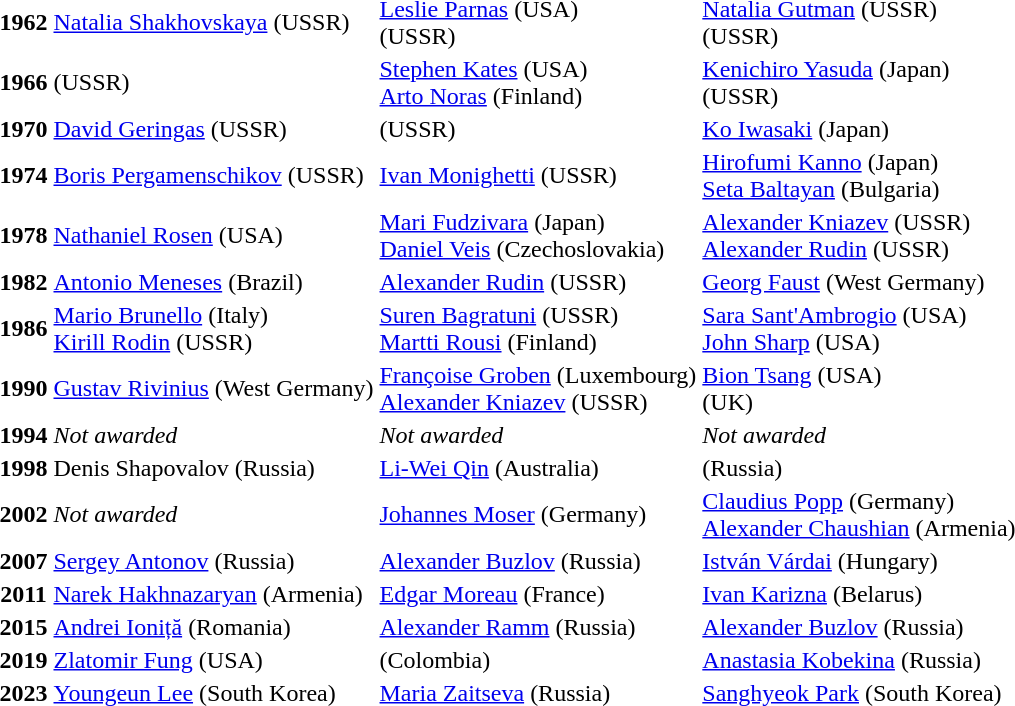<table>
<tr>
<th>1962</th>
<td><a href='#'>Natalia Shakhovskaya</a> (USSR)</td>
<td><a href='#'>Leslie Parnas</a> (USA)<br> (USSR)</td>
<td><a href='#'>Natalia Gutman</a> (USSR)<br> (USSR)</td>
</tr>
<tr>
<th>1966</th>
<td> (USSR)</td>
<td><a href='#'>Stephen Kates</a> (USA)<br><a href='#'>Arto Noras</a> (Finland)</td>
<td><a href='#'>Kenichiro Yasuda</a> (Japan)<br> (USSR)</td>
</tr>
<tr>
<th>1970</th>
<td><a href='#'>David Geringas</a> (USSR)</td>
<td> (USSR)</td>
<td><a href='#'>Ko Iwasaki</a> (Japan)</td>
</tr>
<tr>
<th>1974</th>
<td><a href='#'>Boris Pergamenschikov</a> (USSR)</td>
<td><a href='#'>Ivan Monighetti</a> (USSR)</td>
<td><a href='#'>Hirofumi Kanno</a> (Japan)<br><a href='#'>Seta Baltayan</a> (Bulgaria)</td>
</tr>
<tr>
<th>1978</th>
<td><a href='#'>Nathaniel Rosen</a> (USA)</td>
<td><a href='#'>Mari Fudzivara</a> (Japan)<br><a href='#'>Daniel Veis</a> (Czechoslovakia)</td>
<td><a href='#'>Alexander Kniazev</a> (USSR)<br><a href='#'>Alexander Rudin</a> (USSR)</td>
</tr>
<tr>
<th>1982</th>
<td><a href='#'>Antonio Meneses</a> (Brazil)</td>
<td><a href='#'>Alexander Rudin</a> (USSR)</td>
<td><a href='#'>Georg Faust</a> (West Germany)</td>
</tr>
<tr>
<th>1986</th>
<td><a href='#'>Mario Brunello</a> (Italy)<br><a href='#'>Kirill Rodin</a> (USSR)</td>
<td><a href='#'>Suren Bagratuni</a> (USSR)<br><a href='#'>Martti Rousi</a> (Finland)</td>
<td><a href='#'>Sara Sant'Ambrogio</a> (USA)<br><a href='#'>John Sharp</a> (USA)</td>
</tr>
<tr>
<th>1990</th>
<td><a href='#'>Gustav Rivinius</a> (West Germany)</td>
<td><a href='#'>Françoise Groben</a> (Luxembourg)<br><a href='#'>Alexander Kniazev</a> (USSR)</td>
<td><a href='#'>Bion Tsang</a> (USA)<br> (UK)</td>
</tr>
<tr>
<th>1994</th>
<td><em>Not awarded</em></td>
<td><em>Not awarded</em></td>
<td><em>Not awarded</em></td>
</tr>
<tr>
<th>1998</th>
<td>Denis Shapovalov (Russia)</td>
<td><a href='#'>Li-Wei Qin</a> (Australia)</td>
<td> (Russia)</td>
</tr>
<tr>
<th>2002</th>
<td><em>Not awarded</em></td>
<td><a href='#'>Johannes Moser</a> (Germany)</td>
<td><a href='#'>Claudius Popp</a> (Germany)<br><a href='#'>Alexander Chaushian</a> (Armenia)</td>
</tr>
<tr>
<th>2007</th>
<td><a href='#'>Sergey Antonov</a> (Russia)</td>
<td><a href='#'>Alexander Buzlov</a> (Russia)</td>
<td><a href='#'>István Várdai</a> (Hungary)</td>
</tr>
<tr>
<th>2011</th>
<td><a href='#'>Narek Hakhnazaryan</a> (Armenia)</td>
<td><a href='#'>Edgar Moreau</a> (France)</td>
<td><a href='#'>Ivan Karizna</a> (Belarus)</td>
</tr>
<tr>
<th>2015</th>
<td><a href='#'>Andrei Ioniță</a> (Romania)</td>
<td><a href='#'>Alexander Ramm</a> (Russia)</td>
<td><a href='#'>Alexander Buzlov</a> (Russia)</td>
</tr>
<tr>
<th>2019</th>
<td><a href='#'>Zlatomir Fung</a> (USA)</td>
<td> (Colombia)</td>
<td><a href='#'>Anastasia Kobekina</a> (Russia)</td>
</tr>
<tr>
<th>2023</th>
<td><a href='#'>Youngeun Lee</a> (South Korea)</td>
<td><a href='#'>Maria Zaitseva</a> (Russia)</td>
<td><a href='#'>Sanghyeok Park</a> (South Korea)</td>
</tr>
<tr>
</tr>
</table>
